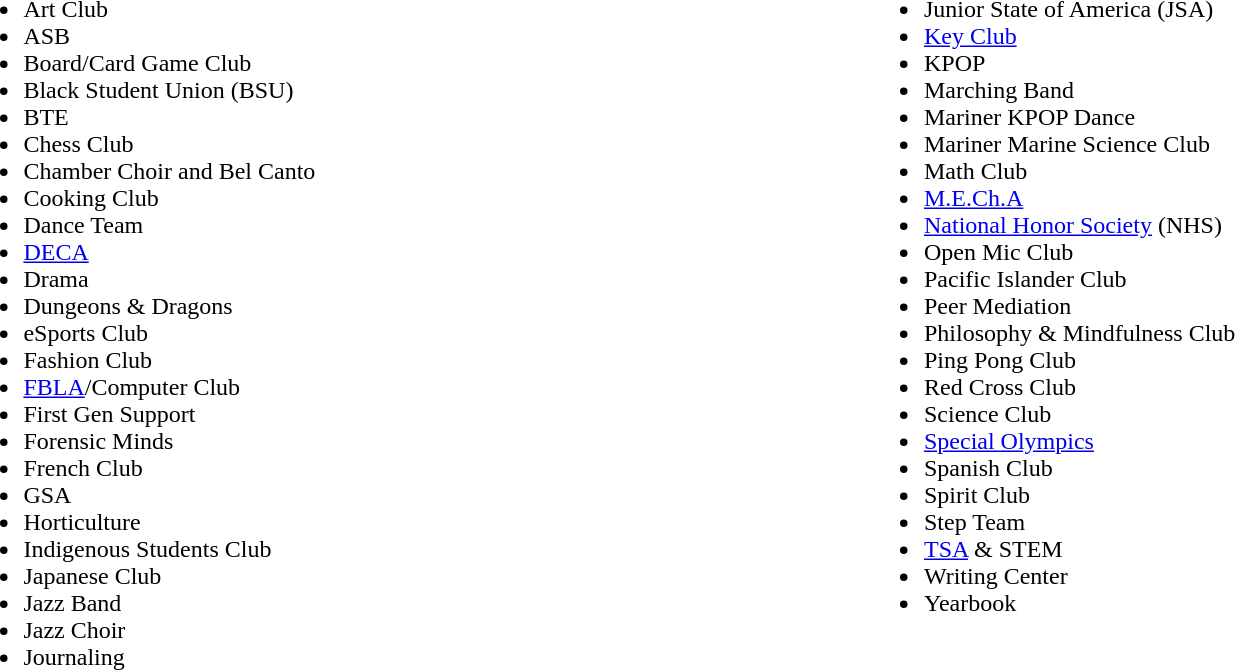<table cellpadding="0" cellspacing="0"  style="margin:auto; width:95%;">
<tr>
<td style="width:33%; vertical-align:top;"><br><ul><li>Art Club</li><li>ASB</li><li>Board/Card Game Club</li><li>Black Student Union (BSU)</li><li>BTE</li><li>Chess Club</li><li>Chamber Choir and Bel Canto</li><li>Cooking Club</li><li>Dance Team</li><li><a href='#'>DECA</a></li><li>Drama</li><li>Dungeons & Dragons</li><li>eSports Club</li><li>Fashion Club</li><li><a href='#'>FBLA</a>/Computer Club</li><li>First Gen Support</li><li>Forensic Minds</li><li>French Club</li><li>GSA</li><li>Horticulture</li><li>Indigenous Students Club</li><li>Japanese Club</li><li>Jazz Band</li><li>Jazz Choir</li><li>Journaling</li></ul></td>
<td style="width:33%; vertical-align:top;"><br><ul><li>Junior State of America (JSA)</li><li><a href='#'>Key Club</a></li><li>KPOP</li><li>Marching Band</li><li>Mariner KPOP Dance</li><li>Mariner Marine Science Club</li><li>Math Club</li><li><a href='#'>M.E.Ch.A</a></li><li><a href='#'>National Honor Society</a> (NHS)</li><li>Open Mic Club</li><li>Pacific Islander Club</li><li>Peer Mediation</li><li>Philosophy & Mindfulness Club</li><li>Ping Pong Club</li><li>Red Cross Club</li><li>Science Club</li><li><a href='#'>Special Olympics</a></li><li>Spanish Club</li><li>Spirit Club</li><li>Step Team</li><li><a href='#'>TSA</a> & STEM</li><li>Writing Center</li><li>Yearbook</li></ul></td>
</tr>
</table>
